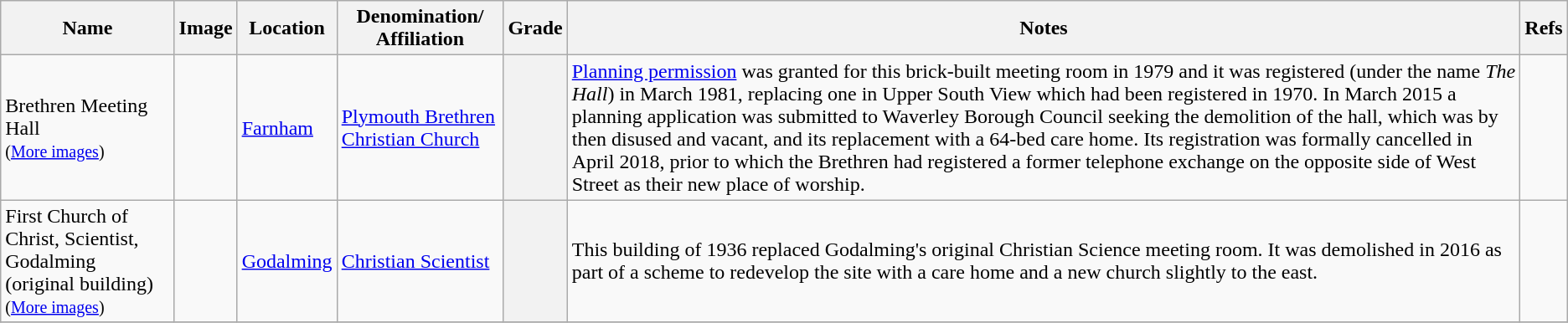<table class="wikitable sortable">
<tr>
<th align="center">Name</th>
<th align="center" class="unsortable">Image</th>
<th align="center">Location</th>
<th align="center">Denomination/<br>Affiliation</th>
<th align="center">Grade</th>
<th align="center" class="unsortable">Notes</th>
<th align="center" class="unsortable">Refs</th>
</tr>
<tr>
<td>Brethren Meeting Hall<br><small>(<a href='#'>More images</a>)</small></td>
<td></td>
<td><a href='#'>Farnham</a><br></td>
<td><a href='#'>Plymouth Brethren Christian Church</a></td>
<th align="centre"></th>
<td><a href='#'>Planning permission</a> was granted for this brick-built meeting room in 1979 and it was registered (under the name <em>The Hall</em>) in March 1981, replacing one in Upper South View which had been registered in 1970.  In March 2015 a planning application was submitted to Waverley Borough Council seeking the demolition of the hall, which was by then disused and vacant, and its replacement with a 64-bed care home.  Its registration was formally cancelled in April 2018, prior to which the Brethren had registered a former telephone exchange on the opposite side of West Street as their new place of worship.</td>
<td><br><br></td>
</tr>
<tr>
<td>First Church of Christ, Scientist, Godalming (original building)<br><small>(<a href='#'>More images</a>)</small></td>
<td></td>
<td><a href='#'>Godalming</a><br></td>
<td><a href='#'>Christian Scientist</a></td>
<th align="centre"></th>
<td>This building of  1936 replaced Godalming's original Christian Science meeting room.  It was demolished in 2016 as part of a scheme to redevelop the site with a care home and a new church slightly to the east.</td>
<td><br></td>
</tr>
<tr>
</tr>
</table>
